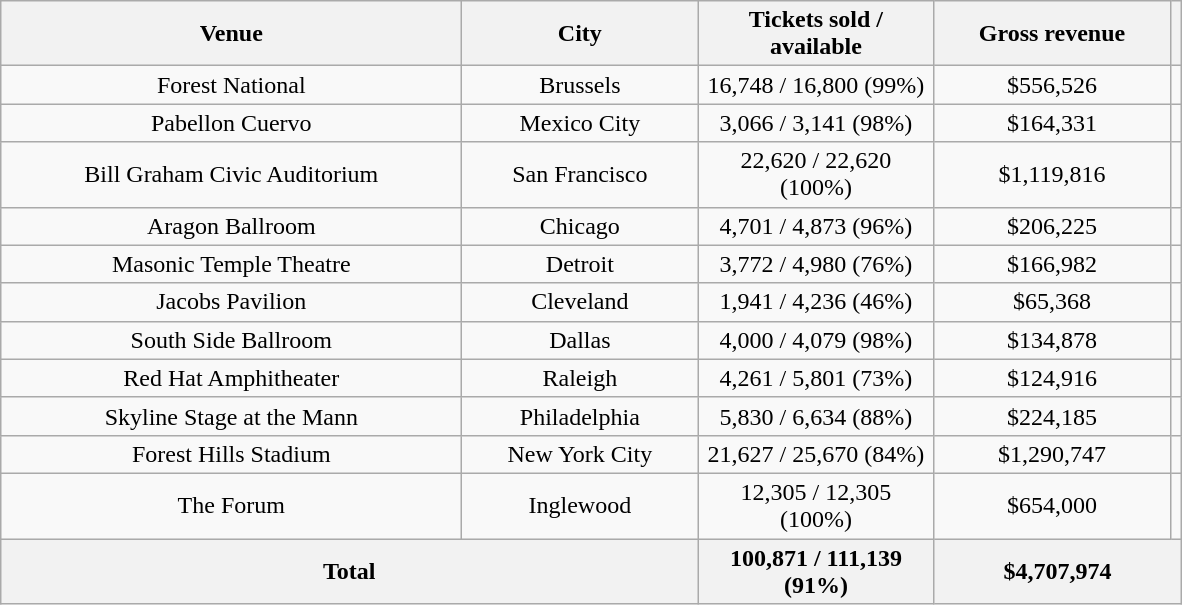<table class="wikitable" style="text-align:center">
<tr>
<th style="width:300px;">Venue</th>
<th style="width:150px;">City</th>
<th style="width:150px;">Tickets sold / available</th>
<th style="width:150px;">Gross revenue</th>
<th></th>
</tr>
<tr>
<td>Forest National</td>
<td>Brussels</td>
<td>16,748 / 16,800 (99%)</td>
<td>$556,526</td>
<td></td>
</tr>
<tr>
<td>Pabellon Cuervo</td>
<td>Mexico City</td>
<td>3,066 / 3,141 (98%)</td>
<td>$164,331</td>
<td></td>
</tr>
<tr>
<td>Bill Graham Civic Auditorium</td>
<td>San Francisco</td>
<td>22,620 / 22,620 (100%)</td>
<td>$1,119,816</td>
<td></td>
</tr>
<tr>
<td>Aragon Ballroom</td>
<td>Chicago</td>
<td>4,701 / 4,873 (96%)</td>
<td>$206,225</td>
<td></td>
</tr>
<tr>
<td>Masonic Temple Theatre</td>
<td>Detroit</td>
<td>3,772 / 4,980 (76%)</td>
<td>$166,982</td>
<td></td>
</tr>
<tr>
<td>Jacobs Pavilion</td>
<td>Cleveland</td>
<td>1,941 / 4,236 (46%)</td>
<td>$65,368</td>
<td></td>
</tr>
<tr>
<td>South Side Ballroom</td>
<td>Dallas</td>
<td>4,000 / 4,079 (98%)</td>
<td>$134,878</td>
<td></td>
</tr>
<tr>
<td>Red Hat Amphitheater</td>
<td>Raleigh</td>
<td>4,261 / 5,801 (73%)</td>
<td>$124,916</td>
<td></td>
</tr>
<tr>
<td>Skyline Stage at the Mann</td>
<td>Philadelphia</td>
<td>5,830 / 6,634 (88%)</td>
<td>$224,185</td>
<td></td>
</tr>
<tr>
<td>Forest Hills Stadium</td>
<td>New York City</td>
<td>21,627 / 25,670 (84%)</td>
<td>$1,290,747</td>
<td></td>
</tr>
<tr>
<td>The Forum</td>
<td>Inglewood</td>
<td>12,305 / 12,305 (100%)</td>
<td>$654,000</td>
<td></td>
</tr>
<tr>
<th colspan="2">Total</th>
<th>100,871 / 111,139 (91%)</th>
<th colspan="2">$4,707,974</th>
</tr>
</table>
